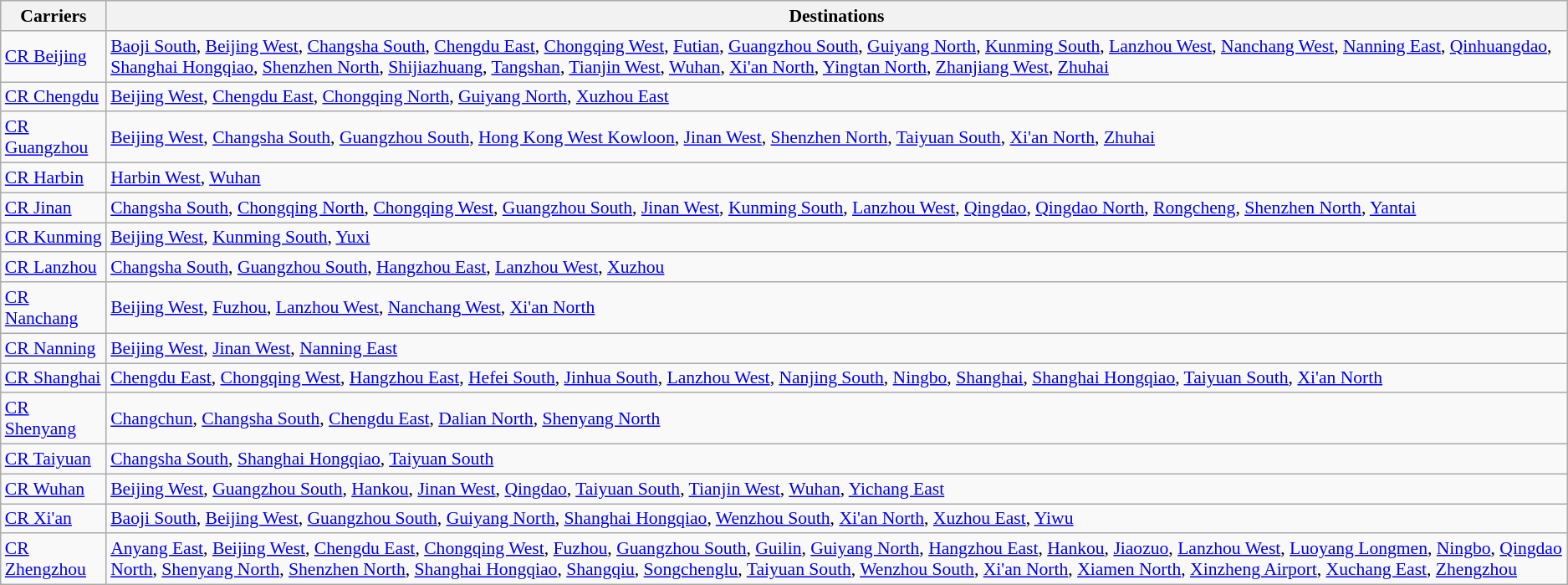<table class="wikitable sortable" style="font-size: 90%">
<tr>
<th>Carriers</th>
<th>Destinations</th>
</tr>
<tr>
<td><a href='#'>CR Beijing</a></td>
<td><a href='#'>Baoji South</a>, <a href='#'>Beijing West</a>, <a href='#'>Changsha South</a>, <a href='#'>Chengdu East</a>, <a href='#'>Chongqing West</a>, <a href='#'>Futian</a>, <a href='#'>Guangzhou South</a>, <a href='#'>Guiyang North</a>, <a href='#'>Kunming South</a>, <a href='#'>Lanzhou West</a>, <a href='#'>Nanchang West</a>, <a href='#'>Nanning East</a>, <a href='#'>Qinhuangdao</a>, <a href='#'>Shanghai Hongqiao</a>, <a href='#'>Shenzhen North</a>, <a href='#'>Shijiazhuang</a>, <a href='#'>Tangshan</a>, <a href='#'>Tianjin West</a>, <a href='#'>Wuhan</a>, <a href='#'>Xi'an North</a>, <a href='#'>Yingtan North</a>, <a href='#'>Zhanjiang West</a>, <a href='#'>Zhuhai</a></td>
</tr>
<tr>
<td><a href='#'>CR Chengdu</a></td>
<td><a href='#'>Beijing West</a>, <a href='#'>Chengdu East</a>, <a href='#'>Chongqing North</a>, <a href='#'>Guiyang North</a>, <a href='#'>Xuzhou East</a></td>
</tr>
<tr>
<td><a href='#'>CR Guangzhou</a></td>
<td><a href='#'>Beijing West</a>, <a href='#'>Changsha South</a>, <a href='#'>Guangzhou South</a>, <a href='#'>Hong Kong West Kowloon</a>, <a href='#'>Jinan West</a>, <a href='#'>Shenzhen North</a>, <a href='#'>Taiyuan South</a>, <a href='#'>Xi'an North</a>, <a href='#'>Zhuhai</a></td>
</tr>
<tr>
<td><a href='#'>CR Harbin</a></td>
<td><a href='#'>Harbin West</a>, <a href='#'>Wuhan</a></td>
</tr>
<tr>
<td><a href='#'>CR Jinan</a></td>
<td><a href='#'>Changsha South</a>, <a href='#'>Chongqing North</a>, <a href='#'>Chongqing West</a>, <a href='#'>Guangzhou South</a>, <a href='#'>Jinan West</a>, <a href='#'>Kunming South</a>, <a href='#'>Lanzhou West</a>, <a href='#'>Qingdao</a>, <a href='#'>Qingdao North</a>, <a href='#'>Rongcheng</a>, <a href='#'>Shenzhen North</a>, <a href='#'>Yantai</a></td>
</tr>
<tr>
<td><a href='#'>CR Kunming</a></td>
<td><a href='#'>Beijing West</a>, <a href='#'>Kunming South</a>, <a href='#'>Yuxi</a></td>
</tr>
<tr>
<td><a href='#'>CR Lanzhou</a></td>
<td><a href='#'>Changsha South</a>, <a href='#'>Guangzhou South</a>, <a href='#'>Hangzhou East</a>, <a href='#'>Lanzhou West</a>, <a href='#'>Xuzhou</a></td>
</tr>
<tr>
<td><a href='#'>CR Nanchang</a></td>
<td><a href='#'>Beijing West</a>, <a href='#'>Fuzhou</a>, <a href='#'>Lanzhou West</a>, <a href='#'>Nanchang West</a>, <a href='#'>Xi'an North</a></td>
</tr>
<tr>
<td><a href='#'>CR Nanning</a></td>
<td><a href='#'>Beijing West</a>, <a href='#'>Jinan West</a>, <a href='#'>Nanning East</a></td>
</tr>
<tr>
<td><a href='#'>CR Shanghai</a></td>
<td><a href='#'>Chengdu East</a>, <a href='#'>Chongqing West</a>, <a href='#'>Hangzhou East</a>, <a href='#'>Hefei South</a>, <a href='#'>Jinhua South</a>, <a href='#'>Lanzhou West</a>, <a href='#'>Nanjing South</a>, <a href='#'>Ningbo</a>, <a href='#'>Shanghai</a>, <a href='#'>Shanghai Hongqiao</a>, <a href='#'>Taiyuan South</a>, <a href='#'>Xi'an North</a></td>
</tr>
<tr>
<td><a href='#'>CR Shenyang</a></td>
<td><a href='#'>Changchun</a>, <a href='#'>Changsha South</a>, <a href='#'>Chengdu East</a>, <a href='#'>Dalian North</a>, <a href='#'>Shenyang North</a></td>
</tr>
<tr>
<td><a href='#'>CR Taiyuan</a></td>
<td><a href='#'>Changsha South</a>, <a href='#'>Shanghai Hongqiao</a>, <a href='#'>Taiyuan South</a></td>
</tr>
<tr>
<td><a href='#'>CR Wuhan</a></td>
<td><a href='#'>Beijing West</a>, <a href='#'>Guangzhou South</a>, <a href='#'>Hankou</a>, <a href='#'>Jinan West</a>, <a href='#'>Qingdao</a>, <a href='#'>Taiyuan South</a>, <a href='#'>Tianjin West</a>, <a href='#'>Wuhan</a>, <a href='#'>Yichang East</a></td>
</tr>
<tr>
<td><a href='#'>CR Xi'an</a></td>
<td><a href='#'>Baoji South</a>, <a href='#'>Beijing West</a>, <a href='#'>Guangzhou South</a>, <a href='#'>Guiyang North</a>, <a href='#'>Shanghai Hongqiao</a>, <a href='#'>Wenzhou South</a>, <a href='#'>Xi'an North</a>, <a href='#'>Xuzhou East</a>, <a href='#'>Yiwu</a></td>
</tr>
<tr>
<td><a href='#'>CR Zhengzhou</a></td>
<td><a href='#'>Anyang East</a>, <a href='#'>Beijing West</a>, <a href='#'>Chengdu East</a>, <a href='#'>Chongqing West</a>, <a href='#'>Fuzhou</a>, <a href='#'>Guangzhou South</a>, <a href='#'>Guilin</a>, <a href='#'>Guiyang North</a>, <a href='#'>Hangzhou East</a>, <a href='#'>Hankou</a>, <a href='#'>Jiaozuo</a>, <a href='#'>Lanzhou West</a>, <a href='#'>Luoyang Longmen</a>, <a href='#'>Ningbo</a>, <a href='#'>Qingdao North</a>, <a href='#'>Shenyang North</a>, <a href='#'>Shenzhen North</a>, <a href='#'>Shanghai Hongqiao</a>, <a href='#'>Shangqiu</a>, <a href='#'>Songchenglu</a>, <a href='#'>Taiyuan South</a>, <a href='#'>Wenzhou South</a>, <a href='#'>Xi'an North</a>, <a href='#'>Xiamen North</a>, <a href='#'>Xinzheng Airport</a>, <a href='#'>Xuchang East</a>, <a href='#'>Zhengzhou</a></td>
</tr>
</table>
